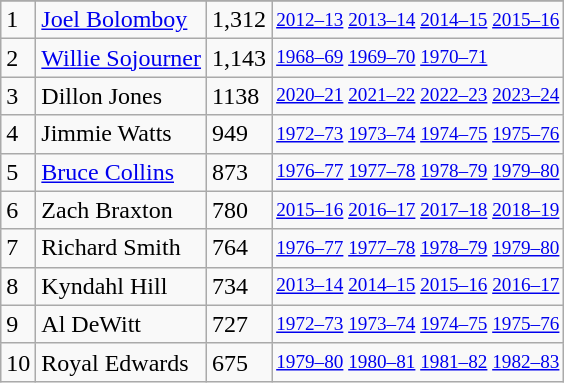<table class="wikitable">
<tr>
</tr>
<tr>
<td>1</td>
<td><a href='#'>Joel Bolomboy</a></td>
<td>1,312</td>
<td style="font-size:80%;"><a href='#'>2012–13</a> <a href='#'>2013–14</a> <a href='#'>2014–15</a> <a href='#'>2015–16</a></td>
</tr>
<tr>
<td>2</td>
<td><a href='#'>Willie Sojourner</a></td>
<td>1,143</td>
<td style="font-size:80%;"><a href='#'>1968–69</a> <a href='#'>1969–70</a> <a href='#'>1970–71</a></td>
</tr>
<tr>
<td>3</td>
<td>Dillon Jones</td>
<td>1138</td>
<td style="font-size:80%;"><a href='#'>2020–21</a> <a href='#'>2021–22</a> <a href='#'>2022–23</a> <a href='#'>2023–24</a></td>
</tr>
<tr>
<td>4</td>
<td>Jimmie Watts</td>
<td>949</td>
<td style="font-size:80%;"><a href='#'>1972–73</a> <a href='#'>1973–74</a> <a href='#'>1974–75</a> <a href='#'>1975–76</a></td>
</tr>
<tr>
<td>5</td>
<td><a href='#'>Bruce Collins</a></td>
<td>873</td>
<td style="font-size:80%;"><a href='#'>1976–77</a> <a href='#'>1977–78</a> <a href='#'>1978–79</a> <a href='#'>1979–80</a></td>
</tr>
<tr>
<td>6</td>
<td>Zach Braxton</td>
<td>780</td>
<td style="font-size:80%;"><a href='#'>2015–16</a> <a href='#'>2016–17</a> <a href='#'>2017–18</a> <a href='#'>2018–19</a></td>
</tr>
<tr>
<td>7</td>
<td>Richard Smith</td>
<td>764</td>
<td style="font-size:80%;"><a href='#'>1976–77</a> <a href='#'>1977–78</a> <a href='#'>1978–79</a> <a href='#'>1979–80</a></td>
</tr>
<tr>
<td>8</td>
<td>Kyndahl Hill</td>
<td>734</td>
<td style="font-size:80%;"><a href='#'>2013–14</a> <a href='#'>2014–15</a> <a href='#'>2015–16</a> <a href='#'>2016–17</a></td>
</tr>
<tr>
<td>9</td>
<td>Al DeWitt</td>
<td>727</td>
<td style="font-size:80%;"><a href='#'>1972–73</a> <a href='#'>1973–74</a> <a href='#'>1974–75</a> <a href='#'>1975–76</a></td>
</tr>
<tr>
<td>10</td>
<td>Royal Edwards</td>
<td>675</td>
<td style="font-size:80%;"><a href='#'>1979–80</a> <a href='#'>1980–81</a> <a href='#'>1981–82</a> <a href='#'>1982–83</a></td>
</tr>
</table>
